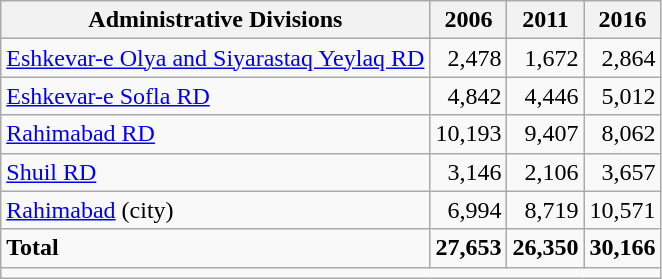<table class="wikitable">
<tr>
<th>Administrative Divisions</th>
<th>2006</th>
<th>2011</th>
<th>2016</th>
</tr>
<tr>
<td><a href='#'>Eshkevar-e Olya and Siyarastaq Yeylaq RD</a></td>
<td style="text-align: right;">2,478</td>
<td style="text-align: right;">1,672</td>
<td style="text-align: right;">2,864</td>
</tr>
<tr>
<td><a href='#'>Eshkevar-e Sofla RD</a></td>
<td style="text-align: right;">4,842</td>
<td style="text-align: right;">4,446</td>
<td style="text-align: right;">5,012</td>
</tr>
<tr>
<td><a href='#'>Rahimabad RD</a></td>
<td style="text-align: right;">10,193</td>
<td style="text-align: right;">9,407</td>
<td style="text-align: right;">8,062</td>
</tr>
<tr>
<td><a href='#'>Shuil RD</a></td>
<td style="text-align: right;">3,146</td>
<td style="text-align: right;">2,106</td>
<td style="text-align: right;">3,657</td>
</tr>
<tr>
<td><a href='#'>Rahimabad</a> (city)</td>
<td style="text-align: right;">6,994</td>
<td style="text-align: right;">8,719</td>
<td style="text-align: right;">10,571</td>
</tr>
<tr>
<td><strong>Total</strong></td>
<td style="text-align: right;"><strong>27,653</strong></td>
<td style="text-align: right;"><strong>26,350</strong></td>
<td style="text-align: right;"><strong>30,166</strong></td>
</tr>
<tr>
<td colspan=4></td>
</tr>
</table>
